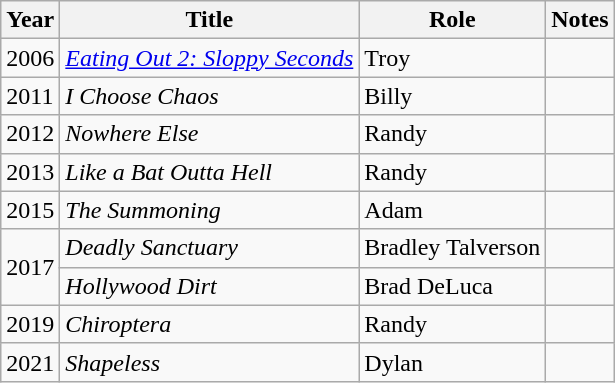<table class="wikitable">
<tr>
<th>Year</th>
<th>Title</th>
<th>Role</th>
<th>Notes</th>
</tr>
<tr>
<td>2006</td>
<td><em><a href='#'>Eating Out 2: Sloppy Seconds</a></em></td>
<td>Troy</td>
<td></td>
</tr>
<tr>
<td>2011</td>
<td><em>I Choose Chaos</em></td>
<td>Billy</td>
<td></td>
</tr>
<tr>
<td>2012</td>
<td><em>Nowhere Else</em></td>
<td>Randy</td>
<td></td>
</tr>
<tr>
<td>2013</td>
<td><em>Like a Bat Outta Hell</em></td>
<td>Randy</td>
<td></td>
</tr>
<tr>
<td>2015</td>
<td><em>The Summoning</em></td>
<td>Adam</td>
<td></td>
</tr>
<tr>
<td rowspan="2">2017</td>
<td><em>Deadly Sanctuary</em></td>
<td>Bradley Talverson</td>
<td></td>
</tr>
<tr>
<td><em>Hollywood Dirt</em></td>
<td>Brad DeLuca</td>
<td></td>
</tr>
<tr>
<td>2019</td>
<td><em>Chiroptera</em></td>
<td>Randy</td>
<td></td>
</tr>
<tr>
<td>2021</td>
<td><em>Shapeless</em></td>
<td>Dylan</td>
<td></td>
</tr>
</table>
